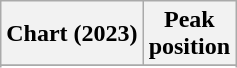<table class="wikitable sortable plainrowheaders" style="text-align:center">
<tr>
<th scope="col">Chart (2023)</th>
<th scope="col">Peak<br>position</th>
</tr>
<tr>
</tr>
<tr>
</tr>
</table>
